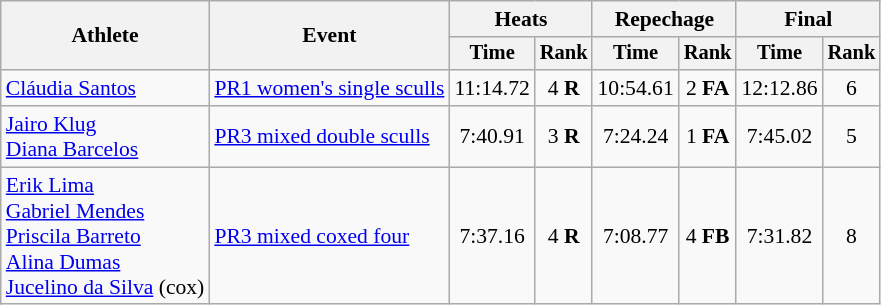<table class="wikitable" style="font-size:90%">
<tr>
<th rowspan=2>Athlete</th>
<th rowspan=2>Event</th>
<th colspan=2>Heats</th>
<th colspan=2>Repechage</th>
<th colspan=2>Final</th>
</tr>
<tr style="font-size:95%">
<th>Time</th>
<th>Rank</th>
<th>Time</th>
<th>Rank</th>
<th>Time</th>
<th>Rank</th>
</tr>
<tr align=center>
<td align=left><a href='#'>Cláudia Santos</a></td>
<td align=left><a href='#'>PR1 women's single sculls</a></td>
<td>11:14.72</td>
<td>4 <strong>R</strong></td>
<td>10:54.61</td>
<td>2 <strong>FA</strong></td>
<td>12:12.86</td>
<td>6</td>
</tr>
<tr align=center>
<td align=left><a href='#'>Jairo Klug</a><br><a href='#'>Diana Barcelos</a></td>
<td align=left><a href='#'>PR3 mixed double sculls</a></td>
<td>7:40.91</td>
<td>3 <strong>R</strong></td>
<td>7:24.24</td>
<td>1 <strong>FA</strong></td>
<td>7:45.02</td>
<td>5</td>
</tr>
<tr align=center>
<td align=left><a href='#'>Erik Lima</a><br><a href='#'>Gabriel Mendes</a><br><a href='#'>Priscila Barreto</a><br><a href='#'>Alina Dumas</a><br><a href='#'>Jucelino da Silva</a> (cox)</td>
<td align=left><a href='#'>PR3 mixed coxed four</a></td>
<td>7:37.16</td>
<td>4 <strong>R</strong></td>
<td>7:08.77</td>
<td>4 <strong>FB</strong></td>
<td>7:31.82</td>
<td>8</td>
</tr>
</table>
